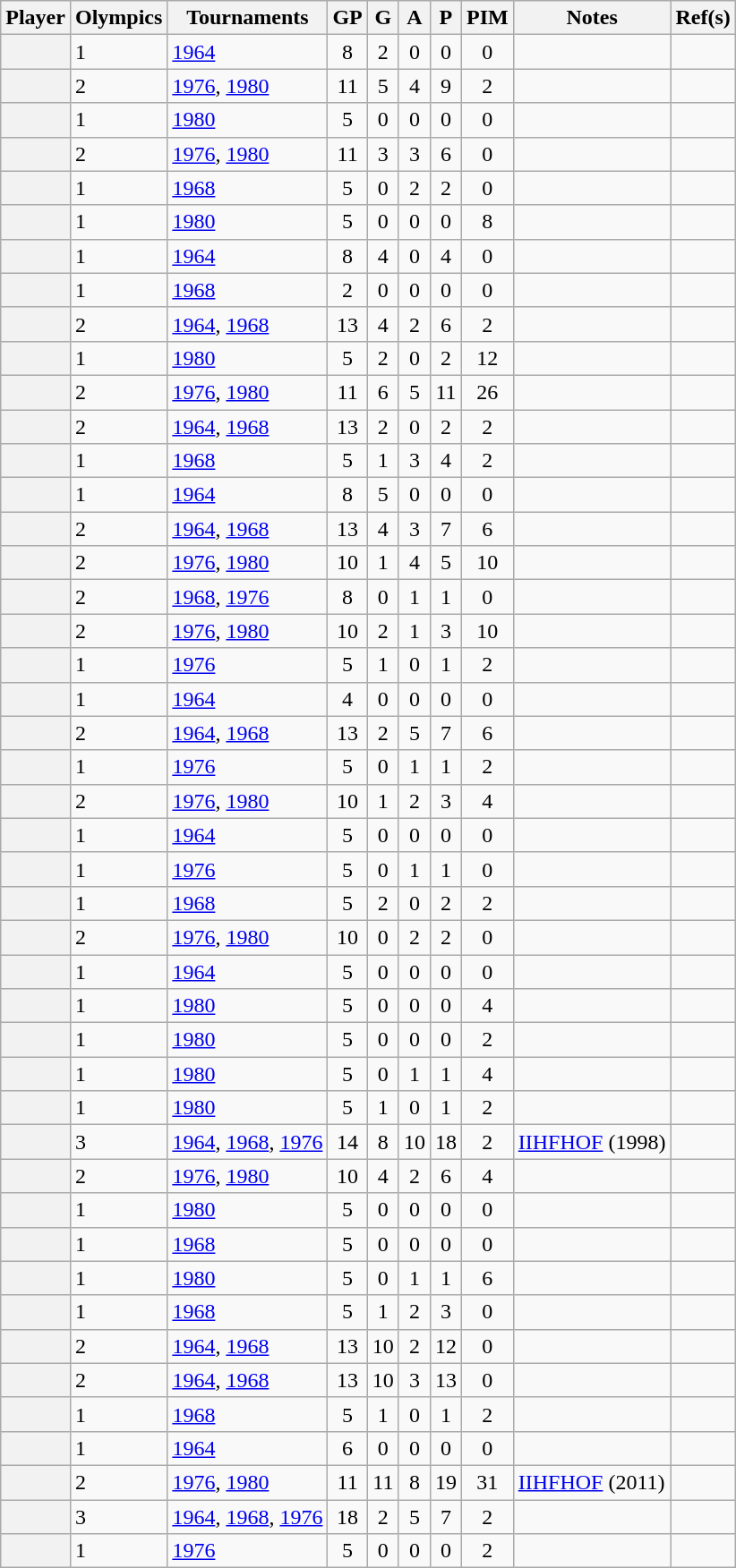<table class="wikitable sortable plainrowheaders" style="text-align:center;">
<tr>
<th scope="col">Player</th>
<th scope="col">Olympics</th>
<th scope="col">Tournaments</th>
<th scope="col">GP</th>
<th scope="col">G</th>
<th scope="col">A</th>
<th scope="col">P</th>
<th scope="col">PIM</th>
<th scope="col">Notes</th>
<th scope="col" class="unsortable">Ref(s)</th>
</tr>
<tr>
<th scope="row"></th>
<td align=left>1</td>
<td align=left><a href='#'>1964</a></td>
<td>8</td>
<td>2</td>
<td>0</td>
<td>0</td>
<td>0</td>
<td align=left></td>
<td align=center></td>
</tr>
<tr>
<th scope="row"></th>
<td align=left>2</td>
<td align=left><a href='#'>1976</a>, <a href='#'>1980</a></td>
<td>11</td>
<td>5</td>
<td>4</td>
<td>9</td>
<td>2</td>
<td align=left></td>
<td align=center></td>
</tr>
<tr>
<th scope="row"></th>
<td align=left>1</td>
<td align=left><a href='#'>1980</a></td>
<td>5</td>
<td>0</td>
<td>0</td>
<td>0</td>
<td>0</td>
<td align=left></td>
<td align=center></td>
</tr>
<tr>
<th scope="row"></th>
<td align=left>2</td>
<td align=left><a href='#'>1976</a>, <a href='#'>1980</a></td>
<td>11</td>
<td>3</td>
<td>3</td>
<td>6</td>
<td>0</td>
<td align=left></td>
<td align=center></td>
</tr>
<tr>
<th scope="row"></th>
<td align=left>1</td>
<td align=left><a href='#'>1968</a></td>
<td>5</td>
<td>0</td>
<td>2</td>
<td>2</td>
<td>0</td>
<td align=left></td>
<td align=center></td>
</tr>
<tr>
<th scope="row"></th>
<td align=left>1</td>
<td align=left><a href='#'>1980</a></td>
<td>5</td>
<td>0</td>
<td>0</td>
<td>0</td>
<td>8</td>
<td align=left></td>
<td align=center></td>
</tr>
<tr>
<th scope="row"></th>
<td align=left>1</td>
<td align=left><a href='#'>1964</a></td>
<td>8</td>
<td>4</td>
<td>0</td>
<td>4</td>
<td>0</td>
<td align=left></td>
<td align=center></td>
</tr>
<tr>
<th scope="row"></th>
<td align=left>1</td>
<td align=left><a href='#'>1968</a></td>
<td>2</td>
<td>0</td>
<td>0</td>
<td>0</td>
<td>0</td>
<td align=left></td>
<td align=center></td>
</tr>
<tr>
<th scope="row"></th>
<td align=left>2</td>
<td align=left><a href='#'>1964</a>, <a href='#'>1968</a></td>
<td>13</td>
<td>4</td>
<td>2</td>
<td>6</td>
<td>2</td>
<td align=left></td>
<td align=center></td>
</tr>
<tr>
<th scope="row"></th>
<td align=left>1</td>
<td align=left><a href='#'>1980</a></td>
<td>5</td>
<td>2</td>
<td>0</td>
<td>2</td>
<td>12</td>
<td align=left></td>
<td align=center></td>
</tr>
<tr>
<th scope="row"></th>
<td align=left>2</td>
<td align=left><a href='#'>1976</a>, <a href='#'>1980</a></td>
<td>11</td>
<td>6</td>
<td>5</td>
<td>11</td>
<td>26</td>
<td align=left></td>
<td align=center></td>
</tr>
<tr>
<th scope="row"></th>
<td align=left>2</td>
<td align=left><a href='#'>1964</a>, <a href='#'>1968</a></td>
<td>13</td>
<td>2</td>
<td>0</td>
<td>2</td>
<td>2</td>
<td align=left></td>
<td align=center></td>
</tr>
<tr>
<th scope="row"></th>
<td align=left>1</td>
<td align=left><a href='#'>1968</a></td>
<td>5</td>
<td>1</td>
<td>3</td>
<td>4</td>
<td>2</td>
<td align=left></td>
<td align=center></td>
</tr>
<tr>
<th scope="row"></th>
<td align=left>1</td>
<td align=left><a href='#'>1964</a></td>
<td>8</td>
<td>5</td>
<td>0</td>
<td>0</td>
<td>0</td>
<td align=left></td>
<td align=center></td>
</tr>
<tr>
<th scope="row"></th>
<td align=left>2</td>
<td align=left><a href='#'>1964</a>, <a href='#'>1968</a></td>
<td>13</td>
<td>4</td>
<td>3</td>
<td>7</td>
<td>6</td>
<td align=left></td>
<td align=center></td>
</tr>
<tr>
<th scope="row"></th>
<td align=left>2</td>
<td align=left><a href='#'>1976</a>, <a href='#'>1980</a></td>
<td>10</td>
<td>1</td>
<td>4</td>
<td>5</td>
<td>10</td>
<td align=left></td>
<td align=center></td>
</tr>
<tr>
<th scope="row"></th>
<td align=left>2</td>
<td align=left><a href='#'>1968</a>, <a href='#'>1976</a></td>
<td>8</td>
<td>0</td>
<td>1</td>
<td>1</td>
<td>0</td>
<td align=left></td>
<td align=center></td>
</tr>
<tr>
<th scope="row"></th>
<td align=left>2</td>
<td align=left><a href='#'>1976</a>, <a href='#'>1980</a></td>
<td>10</td>
<td>2</td>
<td>1</td>
<td>3</td>
<td>10</td>
<td align=left></td>
<td align=center></td>
</tr>
<tr>
<th scope="row"></th>
<td align=left>1</td>
<td align=left><a href='#'>1976</a></td>
<td>5</td>
<td>1</td>
<td>0</td>
<td>1</td>
<td>2</td>
<td align=left></td>
<td align=center></td>
</tr>
<tr>
<th scope="row"></th>
<td align=left>1</td>
<td align=left><a href='#'>1964</a></td>
<td>4</td>
<td>0</td>
<td>0</td>
<td>0</td>
<td>0</td>
<td align=left></td>
<td align=center></td>
</tr>
<tr>
<th scope="row"></th>
<td align=left>2</td>
<td align=left><a href='#'>1964</a>, <a href='#'>1968</a></td>
<td>13</td>
<td>2</td>
<td>5</td>
<td>7</td>
<td>6</td>
<td align=left></td>
<td align=center></td>
</tr>
<tr>
<th scope="row"></th>
<td align=left>1</td>
<td align=left><a href='#'>1976</a></td>
<td>5</td>
<td>0</td>
<td>1</td>
<td>1</td>
<td>2</td>
<td align=left></td>
<td align=center></td>
</tr>
<tr>
<th scope="row"></th>
<td align=left>2</td>
<td align=left><a href='#'>1976</a>, <a href='#'>1980</a></td>
<td>10</td>
<td>1</td>
<td>2</td>
<td>3</td>
<td>4</td>
<td align=left></td>
<td align=center></td>
</tr>
<tr>
<th scope="row"></th>
<td align=left>1</td>
<td align=left><a href='#'>1964</a></td>
<td>5</td>
<td>0</td>
<td>0</td>
<td>0</td>
<td>0</td>
<td align=left></td>
<td align=center></td>
</tr>
<tr>
<th scope="row"></th>
<td align=left>1</td>
<td align=left><a href='#'>1976</a></td>
<td>5</td>
<td>0</td>
<td>1</td>
<td>1</td>
<td>0</td>
<td align=left></td>
<td align=center></td>
</tr>
<tr>
<th scope="row"></th>
<td align=left>1</td>
<td align=left><a href='#'>1968</a></td>
<td>5</td>
<td>2</td>
<td>0</td>
<td>2</td>
<td>2</td>
<td align=left></td>
<td align=center></td>
</tr>
<tr>
<th scope="row"></th>
<td align=left>2</td>
<td align=left><a href='#'>1976</a>, <a href='#'>1980</a></td>
<td>10</td>
<td>0</td>
<td>2</td>
<td>2</td>
<td>0</td>
<td align=left></td>
<td align=center></td>
</tr>
<tr>
<th scope="row"></th>
<td align=left>1</td>
<td align=left><a href='#'>1964</a></td>
<td>5</td>
<td>0</td>
<td>0</td>
<td>0</td>
<td>0</td>
<td align=left></td>
<td align=center></td>
</tr>
<tr>
<th scope="row"></th>
<td align=left>1</td>
<td align=left><a href='#'>1980</a></td>
<td>5</td>
<td>0</td>
<td>0</td>
<td>0</td>
<td>4</td>
<td align=left></td>
<td align=center></td>
</tr>
<tr>
<th scope="row"></th>
<td align=left>1</td>
<td align=left><a href='#'>1980</a></td>
<td>5</td>
<td>0</td>
<td>0</td>
<td>0</td>
<td>2</td>
<td align=left></td>
<td align=center></td>
</tr>
<tr>
<th scope="row"></th>
<td align=left>1</td>
<td align=left><a href='#'>1980</a></td>
<td>5</td>
<td>0</td>
<td>1</td>
<td>1</td>
<td>4</td>
<td align=left></td>
<td align=center></td>
</tr>
<tr>
<th scope="row"></th>
<td align=left>1</td>
<td align=left><a href='#'>1980</a></td>
<td>5</td>
<td>1</td>
<td>0</td>
<td>1</td>
<td>2</td>
<td align=left></td>
<td align=center></td>
</tr>
<tr>
<th scope="row"></th>
<td align=left>3</td>
<td align=left><a href='#'>1964</a>, <a href='#'>1968</a>, <a href='#'>1976</a></td>
<td>14</td>
<td>8</td>
<td>10</td>
<td>18</td>
<td>2</td>
<td align=left><a href='#'>IIHFHOF</a> (1998)</td>
<td align=center></td>
</tr>
<tr>
<th scope="row"></th>
<td align=left>2</td>
<td align=left><a href='#'>1976</a>, <a href='#'>1980</a></td>
<td>10</td>
<td>4</td>
<td>2</td>
<td>6</td>
<td>4</td>
<td align=left></td>
<td align=center></td>
</tr>
<tr>
<th scope="row"></th>
<td align=left>1</td>
<td align=left><a href='#'>1980</a></td>
<td>5</td>
<td>0</td>
<td>0</td>
<td>0</td>
<td>0</td>
<td align=left></td>
<td align=center></td>
</tr>
<tr>
<th scope="row"></th>
<td align=left>1</td>
<td align=left><a href='#'>1968</a></td>
<td>5</td>
<td>0</td>
<td>0</td>
<td>0</td>
<td>0</td>
<td align=left></td>
<td align=center></td>
</tr>
<tr>
<th scope="row"></th>
<td align=left>1</td>
<td align=left><a href='#'>1980</a></td>
<td>5</td>
<td>0</td>
<td>1</td>
<td>1</td>
<td>6</td>
<td align=left></td>
<td align=center></td>
</tr>
<tr>
<th scope="row"></th>
<td align=left>1</td>
<td align=left><a href='#'>1968</a></td>
<td>5</td>
<td>1</td>
<td>2</td>
<td>3</td>
<td>0</td>
<td align=left></td>
<td align=center></td>
</tr>
<tr>
<th scope="row"></th>
<td align=left>2</td>
<td align=left><a href='#'>1964</a>, <a href='#'>1968</a></td>
<td>13</td>
<td>10</td>
<td>2</td>
<td>12</td>
<td>0</td>
<td align=left></td>
<td align=center></td>
</tr>
<tr>
<th scope="row"></th>
<td align=left>2</td>
<td align=left><a href='#'>1964</a>, <a href='#'>1968</a></td>
<td>13</td>
<td>10</td>
<td>3</td>
<td>13</td>
<td>0</td>
<td align=left></td>
<td align=center></td>
</tr>
<tr>
<th scope="row"></th>
<td align=left>1</td>
<td align=left><a href='#'>1968</a></td>
<td>5</td>
<td>1</td>
<td>0</td>
<td>1</td>
<td>2</td>
<td align=left></td>
<td align=center></td>
</tr>
<tr>
<th scope="row"></th>
<td align=left>1</td>
<td align=left><a href='#'>1964</a></td>
<td>6</td>
<td>0</td>
<td>0</td>
<td>0</td>
<td>0</td>
<td align=left></td>
<td align=center></td>
</tr>
<tr>
<th scope="row"></th>
<td align=left>2</td>
<td align=left><a href='#'>1976</a>, <a href='#'>1980</a></td>
<td>11</td>
<td>11</td>
<td>8</td>
<td>19</td>
<td>31</td>
<td align=left><a href='#'>IIHFHOF</a> (2011)</td>
<td align=center></td>
</tr>
<tr>
<th scope="row"></th>
<td align=left>3</td>
<td align=left><a href='#'>1964</a>, <a href='#'>1968</a>, <a href='#'>1976</a></td>
<td>18</td>
<td>2</td>
<td>5</td>
<td>7</td>
<td>2</td>
<td align=left></td>
<td align=center></td>
</tr>
<tr>
<th scope="row"></th>
<td align=left>1</td>
<td align=left><a href='#'>1976</a></td>
<td>5</td>
<td>0</td>
<td>0</td>
<td>0</td>
<td>2</td>
<td align=left></td>
<td align=center></td>
</tr>
</table>
